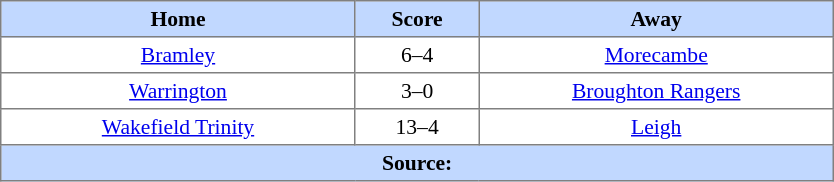<table border=1 style="border-collapse:collapse; font-size:90%; text-align:center;" cellpadding=3 cellspacing=0 width=44%>
<tr bgcolor=#C1D8FF>
<th width=19%>Home</th>
<th width=6%>Score</th>
<th width=19%>Away</th>
</tr>
<tr>
<td><a href='#'>Bramley</a></td>
<td>6–4</td>
<td><a href='#'>Morecambe</a></td>
</tr>
<tr>
<td><a href='#'>Warrington</a></td>
<td>3–0</td>
<td><a href='#'>Broughton Rangers</a></td>
</tr>
<tr>
<td><a href='#'>Wakefield Trinity</a></td>
<td>13–4</td>
<td><a href='#'>Leigh</a></td>
</tr>
<tr style="background:#c1d8ff;">
<th colspan=3>Source:</th>
</tr>
</table>
